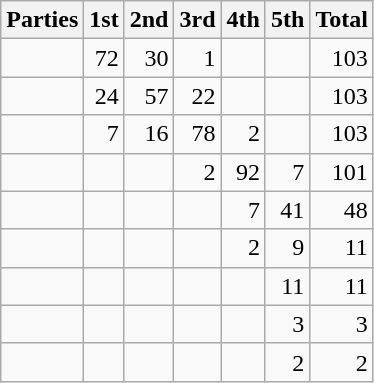<table class="wikitable" style="text-align:right;">
<tr>
<th style="text-align:left;">Parties</th>
<th>1st</th>
<th>2nd</th>
<th>3rd</th>
<th>4th</th>
<th>5th</th>
<th>Total</th>
</tr>
<tr>
<td style="text-align:left;"></td>
<td>72</td>
<td>30</td>
<td>1</td>
<td></td>
<td></td>
<td>103</td>
</tr>
<tr>
<td style="text-align:left;"></td>
<td>24</td>
<td>57</td>
<td>22</td>
<td></td>
<td></td>
<td>103</td>
</tr>
<tr>
<td style="text-align:left;"></td>
<td>7</td>
<td>16</td>
<td>78</td>
<td>2</td>
<td></td>
<td>103</td>
</tr>
<tr>
<td style="text-align:left;"></td>
<td></td>
<td></td>
<td>2</td>
<td>92</td>
<td>7</td>
<td>101</td>
</tr>
<tr>
<td style="text-align:left;"></td>
<td></td>
<td></td>
<td></td>
<td>7</td>
<td>41</td>
<td>48</td>
</tr>
<tr>
<td style="text-align:left;"></td>
<td></td>
<td></td>
<td></td>
<td>2</td>
<td>9</td>
<td>11</td>
</tr>
<tr>
<td style="text-align:left;"></td>
<td></td>
<td></td>
<td></td>
<td></td>
<td>11</td>
<td>11</td>
</tr>
<tr>
<td style="text-align:left;"></td>
<td></td>
<td></td>
<td></td>
<td></td>
<td>3</td>
<td>3</td>
</tr>
<tr>
<td style="text-align:left;"></td>
<td></td>
<td></td>
<td></td>
<td></td>
<td>2</td>
<td>2</td>
</tr>
</table>
